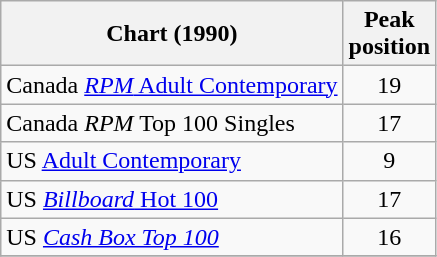<table Class = "wikitable sortable">
<tr>
<th>Chart (1990)</th>
<th>Peak<br>position</th>
</tr>
<tr>
<td>Canada <a href='#'><em>RPM</em> Adult Contemporary</a></td>
<td align = "center">19</td>
</tr>
<tr>
<td>Canada <em>RPM</em> Top 100 Singles</td>
<td align = "center">17</td>
</tr>
<tr>
<td>US <a href='#'>Adult Contemporary</a></td>
<td align = "center">9</td>
</tr>
<tr>
<td>US <a href='#'><em>Billboard</em> Hot 100</a></td>
<td align = "center">17</td>
</tr>
<tr>
<td>US <a href='#'><em>Cash Box Top 100</em></a></td>
<td align="center">16</td>
</tr>
<tr>
</tr>
</table>
